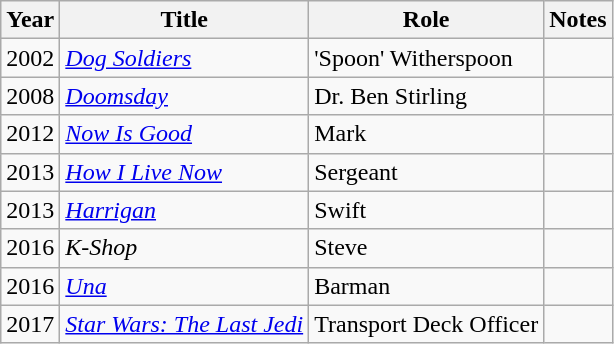<table class="wikitable sortable">
<tr>
<th>Year</th>
<th>Title</th>
<th>Role</th>
<th class="unsortable">Notes</th>
</tr>
<tr>
<td>2002</td>
<td><em><a href='#'>Dog Soldiers</a></em></td>
<td>'Spoon' Witherspoon</td>
<td></td>
</tr>
<tr>
<td>2008</td>
<td><em><a href='#'>Doomsday</a></em></td>
<td>Dr. Ben Stirling</td>
<td></td>
</tr>
<tr>
<td>2012</td>
<td><em><a href='#'>Now Is Good</a></em></td>
<td>Mark</td>
<td></td>
</tr>
<tr>
<td>2013</td>
<td><em><a href='#'>How I Live Now</a></em></td>
<td>Sergeant</td>
<td></td>
</tr>
<tr>
<td>2013</td>
<td><em><a href='#'>Harrigan</a></em></td>
<td>Swift</td>
<td></td>
</tr>
<tr>
<td>2016</td>
<td><em>K-Shop</em></td>
<td>Steve</td>
<td></td>
</tr>
<tr>
<td>2016</td>
<td><em><a href='#'>Una</a></em></td>
<td>Barman</td>
<td></td>
</tr>
<tr>
<td>2017</td>
<td><em><a href='#'>Star Wars: The Last Jedi</a></em></td>
<td>Transport Deck Officer</td>
<td></td>
</tr>
</table>
